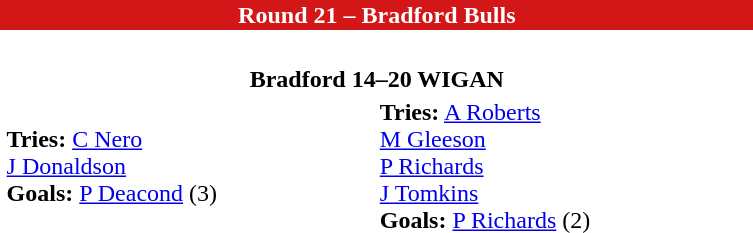<table class="toccolours collapsible collapsed" border="0" align="right" width="40%" style="margin:1em;">
<tr>
<th colspan=2 style="background:#D31718; color:#FFFFFF;">Round 21 – Bradford Bulls</th>
</tr>
<tr>
<td><br><table border=0 width=100%>
<tr>
<th colspan=2>Bradford 14–20 WIGAN</th>
</tr>
<tr>
<td><strong>Tries:</strong> <a href='#'>C Nero</a><br><a href='#'>J Donaldson</a><br><strong>Goals:</strong> <a href='#'>P Deacond</a> (3)</td>
<td><strong>Tries:</strong> <a href='#'>A Roberts</a><br><a href='#'>M Gleeson</a><br><a href='#'>P Richards</a><br><a href='#'>J Tomkins</a><br><strong>Goals:</strong> <a href='#'>P Richards</a> (2)</td>
</tr>
</table>
</td>
</tr>
</table>
